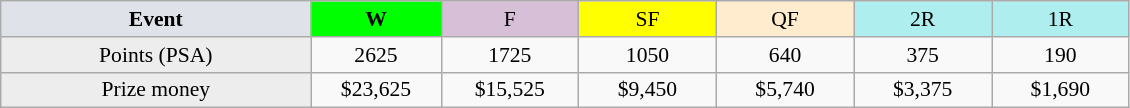<table class=wikitable style=font-size:90%;text-align:center>
<tr>
<td width=200 colspan=1 bgcolor=#dfe2e9><strong>Event</strong></td>
<td width=80 bgcolor=lime><strong>W</strong></td>
<td width=85 bgcolor=#D8BFD8>F</td>
<td width=85 bgcolor=#FFFF00>SF</td>
<td width=85 bgcolor=#ffebcd>QF</td>
<td width=85 bgcolor=#afeeee>2R</td>
<td width=85 bgcolor=#afeeee>1R</td>
</tr>
<tr>
<td bgcolor=#EDEDED>Points (PSA)</td>
<td>2625</td>
<td>1725</td>
<td>1050</td>
<td>640</td>
<td>375</td>
<td>190</td>
</tr>
<tr>
<td bgcolor=#EDEDED>Prize money</td>
<td>$23,625</td>
<td>$15,525</td>
<td>$9,450</td>
<td>$5,740</td>
<td>$3,375</td>
<td>$1,690</td>
</tr>
</table>
